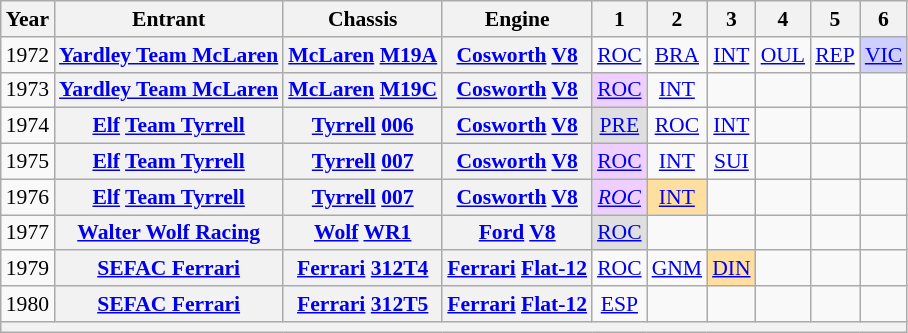<table class="wikitable" style="text-align:center; font-size:90%">
<tr>
<th>Year</th>
<th>Entrant</th>
<th>Chassis</th>
<th>Engine</th>
<th>1</th>
<th>2</th>
<th>3</th>
<th>4</th>
<th>5</th>
<th>6</th>
</tr>
<tr>
<td>1972</td>
<th><a href='#'>Yardley Team McLaren</a></th>
<th><a href='#'>McLaren</a> <a href='#'>M19A</a></th>
<th><a href='#'>Cosworth</a> <a href='#'>V8</a></th>
<td><a href='#'>ROC</a></td>
<td><a href='#'>BRA</a></td>
<td><a href='#'>INT</a></td>
<td><a href='#'>OUL</a></td>
<td><a href='#'>REP</a></td>
<td style="background:#CFCFFF;"><a href='#'>VIC</a><br></td>
</tr>
<tr>
<td>1973</td>
<th><a href='#'>Yardley Team McLaren</a></th>
<th><a href='#'>McLaren</a> <a href='#'>M19C</a></th>
<th><a href='#'>Cosworth</a> <a href='#'>V8</a></th>
<td style="background:#EFCFFF;"><a href='#'>ROC</a><br></td>
<td><a href='#'>INT</a></td>
<td></td>
<td></td>
<td></td>
<td></td>
</tr>
<tr>
<td>1974</td>
<th><a href='#'>Elf</a> <a href='#'>Team Tyrrell</a></th>
<th><a href='#'>Tyrrell</a> <a href='#'>006</a></th>
<th><a href='#'>Cosworth</a> <a href='#'>V8</a></th>
<td style="background:#DFDFDF;"><a href='#'>PRE</a><br></td>
<td><a href='#'>ROC</a></td>
<td><a href='#'>INT</a></td>
<td></td>
<td></td>
<td></td>
</tr>
<tr>
<td>1975</td>
<th><a href='#'>Elf</a> <a href='#'>Team Tyrrell</a></th>
<th><a href='#'>Tyrrell</a> <a href='#'>007</a></th>
<th><a href='#'>Cosworth</a> <a href='#'>V8</a></th>
<td style="background:#EFCFFF;"><a href='#'>ROC</a><br></td>
<td><a href='#'>INT</a></td>
<td><a href='#'>SUI</a></td>
<td></td>
<td></td>
<td></td>
</tr>
<tr>
<td>1976</td>
<th><a href='#'>Elf</a> <a href='#'>Team Tyrrell</a></th>
<th><a href='#'>Tyrrell</a> <a href='#'>007</a></th>
<th><a href='#'>Cosworth</a> <a href='#'>V8</a></th>
<td style="background:#EFCFFF;"><em><a href='#'>ROC</a></em><br></td>
<td style="background:#FFDF9F;"><a href='#'>INT</a><br></td>
<td></td>
<td></td>
<td></td>
<td></td>
</tr>
<tr>
<td>1977</td>
<th><a href='#'>Walter Wolf Racing</a></th>
<th><a href='#'>Wolf</a> <a href='#'>WR1</a></th>
<th><a href='#'>Ford</a> <a href='#'>V8</a></th>
<td style="background:#DFDFDF;"><a href='#'>ROC</a><br></td>
<td></td>
<td></td>
<td></td>
<td></td>
<td></td>
</tr>
<tr>
<td>1979</td>
<th><a href='#'>SEFAC Ferrari</a></th>
<th><a href='#'>Ferrari</a> <a href='#'>312T4</a></th>
<th><a href='#'>Ferrari</a> <a href='#'>Flat-12</a></th>
<td><a href='#'>ROC</a></td>
<td><a href='#'>GNM</a></td>
<td style="background:#FFDF9F;"><a href='#'>DIN</a><br></td>
<td></td>
<td></td>
<td></td>
</tr>
<tr>
<td>1980</td>
<th><a href='#'>SEFAC Ferrari</a></th>
<th><a href='#'>Ferrari</a> <a href='#'>312T5</a></th>
<th><a href='#'>Ferrari</a> <a href='#'>Flat-12</a></th>
<td><a href='#'>ESP</a><br></td>
<td></td>
<td></td>
<td></td>
<td></td>
<td></td>
</tr>
<tr>
<th colspan="10"></th>
</tr>
</table>
